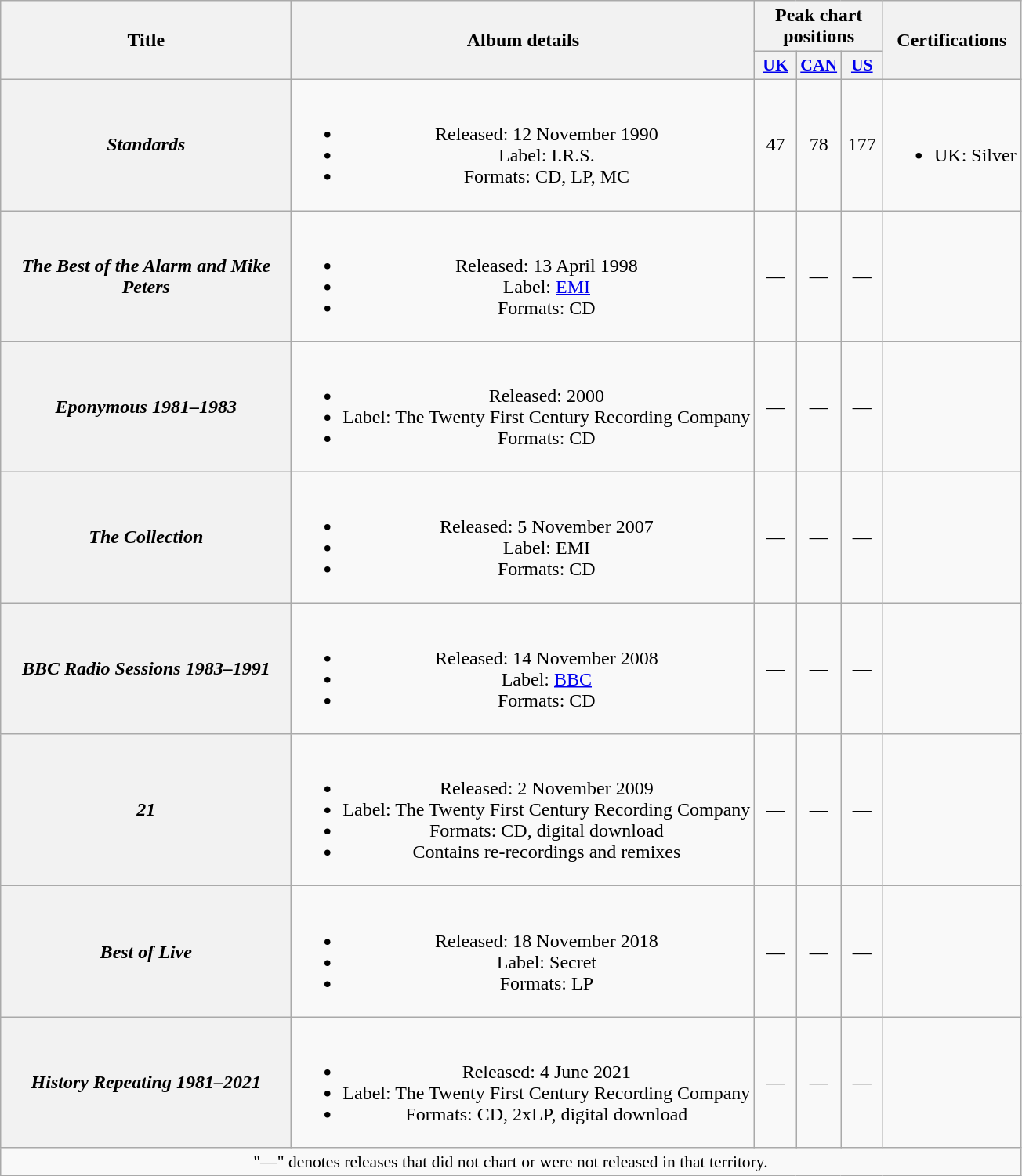<table class="wikitable plainrowheaders" style="text-align:center;">
<tr>
<th rowspan="2" scope="col" style="width:15em;">Title</th>
<th rowspan="2" scope="col">Album details</th>
<th colspan="3">Peak chart positions</th>
<th rowspan="2">Certifications</th>
</tr>
<tr>
<th scope="col" style="width:2em;font-size:90%;"><a href='#'>UK</a><br></th>
<th scope="col" style="width:2em;font-size:90%;"><a href='#'>CAN</a><br></th>
<th scope="col" style="width:2em;font-size:90%;"><a href='#'>US</a><br></th>
</tr>
<tr>
<th scope="row"><em>Standards</em></th>
<td><br><ul><li>Released: 12 November 1990</li><li>Label: I.R.S.</li><li>Formats: CD, LP, MC</li></ul></td>
<td>47</td>
<td>78</td>
<td>177</td>
<td><br><ul><li>UK: Silver</li></ul></td>
</tr>
<tr>
<th scope="row"><em>The Best of the Alarm and Mike Peters</em></th>
<td><br><ul><li>Released: 13 April 1998</li><li>Label: <a href='#'>EMI</a></li><li>Formats: CD</li></ul></td>
<td>—</td>
<td>—</td>
<td>—</td>
<td></td>
</tr>
<tr>
<th scope="row"><em>Eponymous 1981–1983</em></th>
<td><br><ul><li>Released: 2000</li><li>Label: The Twenty First Century Recording Company</li><li>Formats: CD</li></ul></td>
<td>—</td>
<td>—</td>
<td>—</td>
<td></td>
</tr>
<tr>
<th scope="row"><em>The Collection</em></th>
<td><br><ul><li>Released: 5 November 2007</li><li>Label: EMI</li><li>Formats: CD</li></ul></td>
<td>—</td>
<td>—</td>
<td>—</td>
<td></td>
</tr>
<tr>
<th scope="row"><em>BBC Radio Sessions 1983–1991</em></th>
<td><br><ul><li>Released: 14 November 2008</li><li>Label: <a href='#'>BBC</a></li><li>Formats: CD</li></ul></td>
<td>—</td>
<td>—</td>
<td>—</td>
<td></td>
</tr>
<tr>
<th scope="row"><em>21</em></th>
<td><br><ul><li>Released: 2 November 2009</li><li>Label: The Twenty First Century Recording Company</li><li>Formats: CD, digital download</li><li>Contains re-recordings and remixes</li></ul></td>
<td>—</td>
<td>—</td>
<td>—</td>
<td></td>
</tr>
<tr>
<th scope="row"><em>Best of Live</em></th>
<td><br><ul><li>Released: 18 November 2018</li><li>Label: Secret</li><li>Formats: LP</li></ul></td>
<td>—</td>
<td>—</td>
<td>—</td>
<td></td>
</tr>
<tr>
<th scope="row"><em>History Repeating 1981–2021</em></th>
<td><br><ul><li>Released: 4 June 2021</li><li>Label: The Twenty First Century Recording Company</li><li>Formats: CD, 2xLP, digital download</li></ul></td>
<td>—</td>
<td>—</td>
<td>—</td>
<td></td>
</tr>
<tr>
<td colspan="6" style="font-size:90%">"—" denotes releases that did not chart or were not released in that territory.</td>
</tr>
</table>
